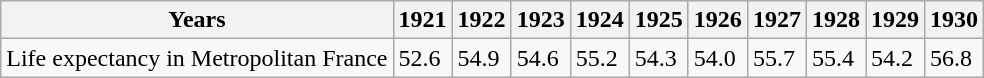<table class="wikitable">
<tr>
<th>Years</th>
<th>1921</th>
<th>1922</th>
<th>1923</th>
<th>1924</th>
<th>1925</th>
<th>1926</th>
<th>1927</th>
<th>1928</th>
<th>1929</th>
<th>1930</th>
</tr>
<tr>
<td>Life expectancy in Metropolitan France</td>
<td>52.6</td>
<td>54.9</td>
<td>54.6</td>
<td>55.2</td>
<td>54.3</td>
<td>54.0</td>
<td>55.7</td>
<td>55.4</td>
<td>54.2</td>
<td>56.8</td>
</tr>
</table>
